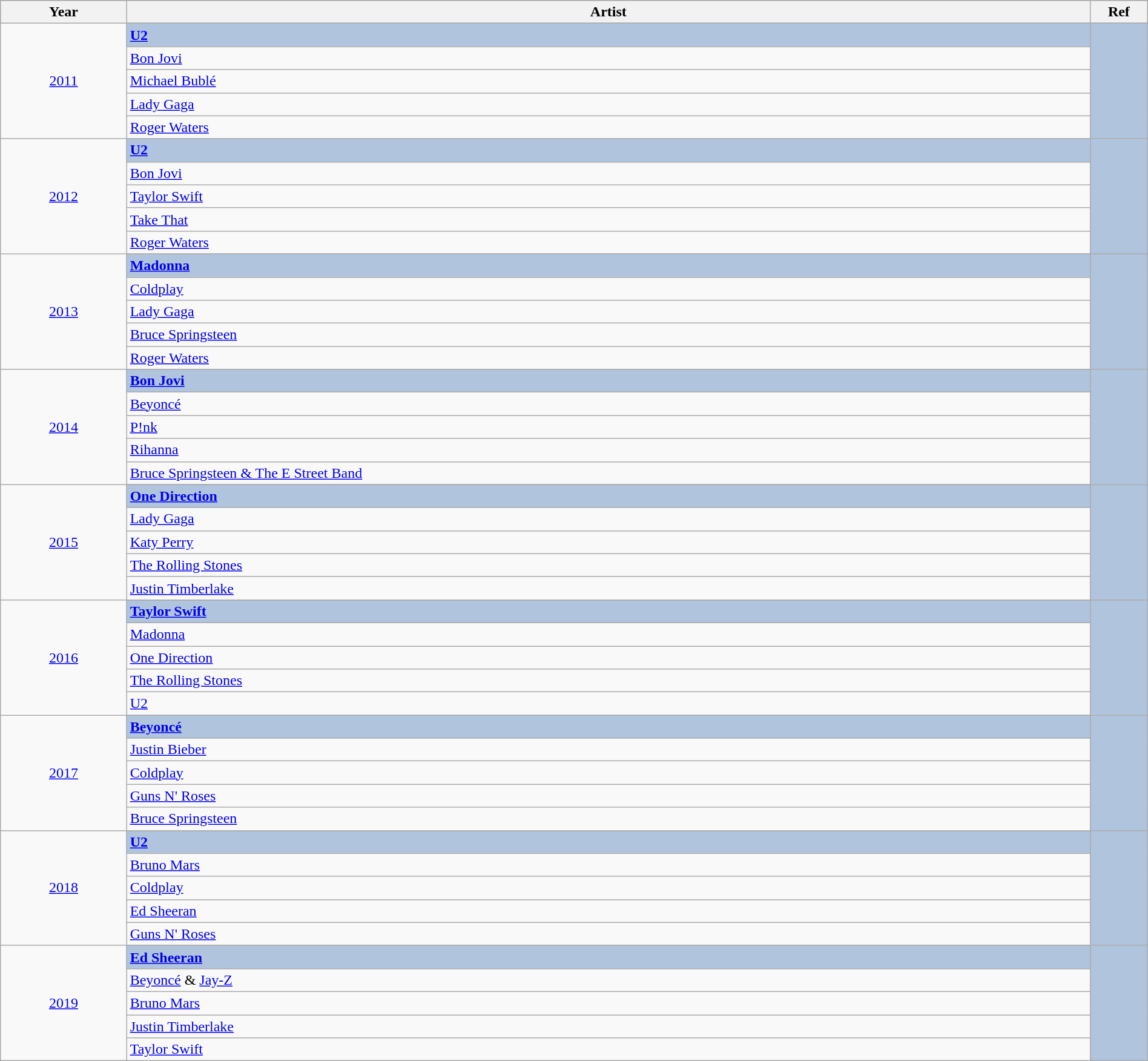<table class="wikitable" style="width:100%;">
<tr style="background:#bebebe;">
<th style="width:11%;">Year</th>
<th style="width:84%;">Artist</th>
<th style="width:5%;">Ref</th>
</tr>
<tr>
<td rowspan="6" align="center"><a href='#'>2011</a></td>
</tr>
<tr style="background:#B0C4DE">
<td><strong><a href='#'>U2</a></strong></td>
<td rowspan="6" align="center"></td>
</tr>
<tr>
<td><a href='#'>Bon Jovi</a></td>
</tr>
<tr>
<td><a href='#'>Michael Bublé</a></td>
</tr>
<tr>
<td><a href='#'>Lady Gaga</a></td>
</tr>
<tr>
<td><a href='#'>Roger Waters</a></td>
</tr>
<tr>
<td rowspan="6" align="center"><a href='#'>2012</a></td>
</tr>
<tr style="background:#B0C4DE">
<td><strong><a href='#'>U2</a></strong></td>
<td rowspan="6" align="center"></td>
</tr>
<tr>
<td><a href='#'>Bon Jovi</a></td>
</tr>
<tr>
<td><a href='#'>Taylor Swift</a></td>
</tr>
<tr>
<td><a href='#'>Take That</a></td>
</tr>
<tr>
<td><a href='#'>Roger Waters</a></td>
</tr>
<tr>
<td rowspan="6" align="center"><a href='#'>2013</a></td>
</tr>
<tr style="background:#B0C4DE">
<td><strong><a href='#'>Madonna</a></strong></td>
<td rowspan="6" align="center"></td>
</tr>
<tr>
<td><a href='#'>Coldplay</a></td>
</tr>
<tr>
<td><a href='#'>Lady Gaga</a></td>
</tr>
<tr>
<td><a href='#'>Bruce Springsteen</a></td>
</tr>
<tr>
<td><a href='#'>Roger Waters</a></td>
</tr>
<tr>
<td rowspan="6" align="center"><a href='#'>2014</a></td>
</tr>
<tr style="background:#B0C4DE">
<td><strong><a href='#'>Bon Jovi</a></strong></td>
<td rowspan="6" align="center"></td>
</tr>
<tr>
<td><a href='#'>Beyoncé</a></td>
</tr>
<tr>
<td><a href='#'>P!nk</a></td>
</tr>
<tr>
<td><a href='#'>Rihanna</a></td>
</tr>
<tr>
<td><a href='#'>Bruce Springsteen & The E Street Band</a></td>
</tr>
<tr>
<td rowspan="6" align="center"><a href='#'>2015</a></td>
</tr>
<tr style="background:#B0C4DE">
<td><strong><a href='#'>One Direction</a></strong></td>
<td rowspan="6" align="center"></td>
</tr>
<tr>
<td><a href='#'>Lady Gaga</a></td>
</tr>
<tr>
<td><a href='#'>Katy Perry</a></td>
</tr>
<tr>
<td><a href='#'>The Rolling Stones</a></td>
</tr>
<tr>
<td><a href='#'>Justin Timberlake</a></td>
</tr>
<tr>
<td rowspan="6" align="center"><a href='#'>2016</a></td>
</tr>
<tr style="background:#B0C4DE">
<td><strong><a href='#'>Taylor Swift</a></strong></td>
<td rowspan="6" align="center"></td>
</tr>
<tr>
<td><a href='#'>Madonna</a></td>
</tr>
<tr>
<td><a href='#'>One Direction</a></td>
</tr>
<tr>
<td><a href='#'>The Rolling Stones</a></td>
</tr>
<tr>
<td><a href='#'>U2</a></td>
</tr>
<tr>
<td rowspan="6" align="center"><a href='#'>2017</a></td>
</tr>
<tr style="background:#B0C4DE">
<td><strong><a href='#'>Beyoncé</a></strong></td>
<td rowspan="6" align="center"></td>
</tr>
<tr>
<td><a href='#'>Justin Bieber</a></td>
</tr>
<tr>
<td><a href='#'>Coldplay</a></td>
</tr>
<tr>
<td><a href='#'>Guns N' Roses</a></td>
</tr>
<tr>
<td><a href='#'>Bruce Springsteen</a></td>
</tr>
<tr>
<td rowspan="6" align="center"><a href='#'>2018</a></td>
</tr>
<tr style="background:#B0C4DE">
<td><strong><a href='#'>U2</a></strong></td>
<td rowspan="6" align="center"></td>
</tr>
<tr>
<td><a href='#'>Bruno Mars</a></td>
</tr>
<tr>
<td><a href='#'>Coldplay</a></td>
</tr>
<tr>
<td><a href='#'>Ed Sheeran</a></td>
</tr>
<tr>
<td><a href='#'>Guns N' Roses</a></td>
</tr>
<tr>
<td rowspan="6" align="center"><a href='#'>2019</a></td>
</tr>
<tr style="background:#B0C4DE">
<td><strong><a href='#'>Ed Sheeran</a></strong></td>
<td rowspan="6" align="center"></td>
</tr>
<tr>
<td><a href='#'>Beyoncé</a> & <a href='#'>Jay-Z</a></td>
</tr>
<tr>
<td><a href='#'>Bruno Mars</a></td>
</tr>
<tr>
<td><a href='#'>Justin Timberlake</a></td>
</tr>
<tr>
<td><a href='#'>Taylor Swift</a></td>
</tr>
</table>
